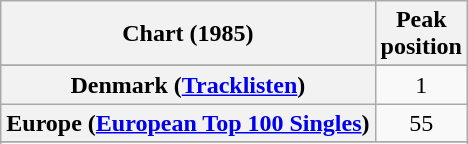<table class="wikitable sortable plainrowheaders" style="text-align:center">
<tr>
<th scope="col">Chart (1985)</th>
<th scope="col">Peak<br>position</th>
</tr>
<tr>
</tr>
<tr>
<th scope="row">Denmark (<a href='#'>Tracklisten</a>)</th>
<td>1</td>
</tr>
<tr>
<th scope="row">Europe (<a href='#'>European Top 100 Singles</a>)</th>
<td>55</td>
</tr>
<tr>
</tr>
<tr>
</tr>
<tr>
</tr>
<tr>
</tr>
<tr>
</tr>
</table>
